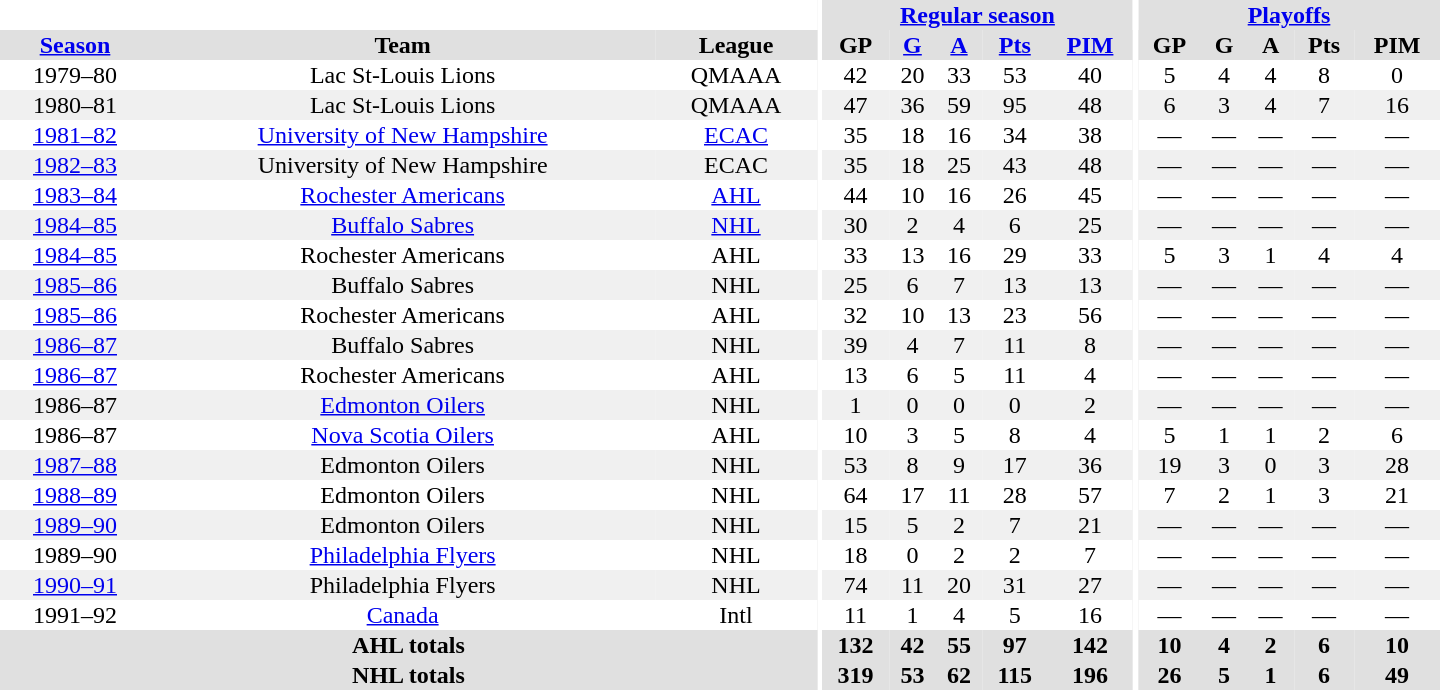<table border="0" cellpadding="1" cellspacing="0" style="text-align:center; width:60em">
<tr bgcolor="#e0e0e0">
<th colspan="3" bgcolor="#ffffff"></th>
<th rowspan="99" bgcolor="#ffffff"></th>
<th colspan="5"><a href='#'>Regular season</a></th>
<th rowspan="99" bgcolor="#ffffff"></th>
<th colspan="5"><a href='#'>Playoffs</a></th>
</tr>
<tr bgcolor="#e0e0e0">
<th><a href='#'>Season</a></th>
<th>Team</th>
<th>League</th>
<th>GP</th>
<th><a href='#'>G</a></th>
<th><a href='#'>A</a></th>
<th><a href='#'>Pts</a></th>
<th><a href='#'>PIM</a></th>
<th>GP</th>
<th>G</th>
<th>A</th>
<th>Pts</th>
<th>PIM</th>
</tr>
<tr>
<td>1979–80</td>
<td>Lac St-Louis Lions</td>
<td>QMAAA</td>
<td>42</td>
<td>20</td>
<td>33</td>
<td>53</td>
<td>40</td>
<td>5</td>
<td>4</td>
<td>4</td>
<td>8</td>
<td>0</td>
</tr>
<tr bgcolor="#f0f0f0">
<td>1980–81</td>
<td>Lac St-Louis Lions</td>
<td>QMAAA</td>
<td>47</td>
<td>36</td>
<td>59</td>
<td>95</td>
<td>48</td>
<td>6</td>
<td>3</td>
<td>4</td>
<td>7</td>
<td>16</td>
</tr>
<tr>
<td><a href='#'>1981–82</a></td>
<td><a href='#'>University of New Hampshire</a></td>
<td><a href='#'>ECAC</a></td>
<td>35</td>
<td>18</td>
<td>16</td>
<td>34</td>
<td>38</td>
<td>—</td>
<td>—</td>
<td>—</td>
<td>—</td>
<td>—</td>
</tr>
<tr bgcolor="#f0f0f0">
<td><a href='#'>1982–83</a></td>
<td>University of New Hampshire</td>
<td>ECAC</td>
<td>35</td>
<td>18</td>
<td>25</td>
<td>43</td>
<td>48</td>
<td>—</td>
<td>—</td>
<td>—</td>
<td>—</td>
<td>—</td>
</tr>
<tr>
<td><a href='#'>1983–84</a></td>
<td><a href='#'>Rochester Americans</a></td>
<td><a href='#'>AHL</a></td>
<td>44</td>
<td>10</td>
<td>16</td>
<td>26</td>
<td>45</td>
<td>—</td>
<td>—</td>
<td>—</td>
<td>—</td>
<td>—</td>
</tr>
<tr bgcolor="#f0f0f0">
<td><a href='#'>1984–85</a></td>
<td><a href='#'>Buffalo Sabres</a></td>
<td><a href='#'>NHL</a></td>
<td>30</td>
<td>2</td>
<td>4</td>
<td>6</td>
<td>25</td>
<td>—</td>
<td>—</td>
<td>—</td>
<td>—</td>
<td>—</td>
</tr>
<tr>
<td><a href='#'>1984–85</a></td>
<td>Rochester Americans</td>
<td>AHL</td>
<td>33</td>
<td>13</td>
<td>16</td>
<td>29</td>
<td>33</td>
<td>5</td>
<td>3</td>
<td>1</td>
<td>4</td>
<td>4</td>
</tr>
<tr bgcolor="#f0f0f0">
<td><a href='#'>1985–86</a></td>
<td>Buffalo Sabres</td>
<td>NHL</td>
<td>25</td>
<td>6</td>
<td>7</td>
<td>13</td>
<td>13</td>
<td>—</td>
<td>—</td>
<td>—</td>
<td>—</td>
<td>—</td>
</tr>
<tr>
<td><a href='#'>1985–86</a></td>
<td>Rochester Americans</td>
<td>AHL</td>
<td>32</td>
<td>10</td>
<td>13</td>
<td>23</td>
<td>56</td>
<td>—</td>
<td>—</td>
<td>—</td>
<td>—</td>
<td>—</td>
</tr>
<tr bgcolor="#f0f0f0">
<td><a href='#'>1986–87</a></td>
<td>Buffalo Sabres</td>
<td>NHL</td>
<td>39</td>
<td>4</td>
<td>7</td>
<td>11</td>
<td>8</td>
<td>—</td>
<td>—</td>
<td>—</td>
<td>—</td>
<td>—</td>
</tr>
<tr>
<td><a href='#'>1986–87</a></td>
<td>Rochester Americans</td>
<td>AHL</td>
<td>13</td>
<td>6</td>
<td>5</td>
<td>11</td>
<td>4</td>
<td>—</td>
<td>—</td>
<td>—</td>
<td>—</td>
<td>—</td>
</tr>
<tr bgcolor="#f0f0f0">
<td>1986–87</td>
<td><a href='#'>Edmonton Oilers</a></td>
<td>NHL</td>
<td>1</td>
<td>0</td>
<td>0</td>
<td>0</td>
<td>2</td>
<td>—</td>
<td>—</td>
<td>—</td>
<td>—</td>
<td>—</td>
</tr>
<tr>
<td>1986–87</td>
<td><a href='#'>Nova Scotia Oilers</a></td>
<td>AHL</td>
<td>10</td>
<td>3</td>
<td>5</td>
<td>8</td>
<td>4</td>
<td>5</td>
<td>1</td>
<td>1</td>
<td>2</td>
<td>6</td>
</tr>
<tr bgcolor="#f0f0f0">
<td><a href='#'>1987–88</a></td>
<td>Edmonton Oilers</td>
<td>NHL</td>
<td>53</td>
<td>8</td>
<td>9</td>
<td>17</td>
<td>36</td>
<td>19</td>
<td>3</td>
<td>0</td>
<td>3</td>
<td>28</td>
</tr>
<tr>
<td><a href='#'>1988–89</a></td>
<td>Edmonton Oilers</td>
<td>NHL</td>
<td>64</td>
<td>17</td>
<td>11</td>
<td>28</td>
<td>57</td>
<td>7</td>
<td>2</td>
<td>1</td>
<td>3</td>
<td>21</td>
</tr>
<tr bgcolor="#f0f0f0">
<td><a href='#'>1989–90</a></td>
<td>Edmonton Oilers</td>
<td>NHL</td>
<td>15</td>
<td>5</td>
<td>2</td>
<td>7</td>
<td>21</td>
<td>—</td>
<td>—</td>
<td>—</td>
<td>—</td>
<td>—</td>
</tr>
<tr>
<td>1989–90</td>
<td><a href='#'>Philadelphia Flyers</a></td>
<td>NHL</td>
<td>18</td>
<td>0</td>
<td>2</td>
<td>2</td>
<td>7</td>
<td>—</td>
<td>—</td>
<td>—</td>
<td>—</td>
<td>—</td>
</tr>
<tr bgcolor="#f0f0f0">
<td><a href='#'>1990–91</a></td>
<td>Philadelphia Flyers</td>
<td>NHL</td>
<td>74</td>
<td>11</td>
<td>20</td>
<td>31</td>
<td>27</td>
<td>—</td>
<td>—</td>
<td>—</td>
<td>—</td>
<td>—</td>
</tr>
<tr>
<td>1991–92</td>
<td><a href='#'>Canada</a></td>
<td>Intl</td>
<td>11</td>
<td>1</td>
<td>4</td>
<td>5</td>
<td>16</td>
<td>—</td>
<td>—</td>
<td>—</td>
<td>—</td>
<td>—</td>
</tr>
<tr bgcolor="#e0e0e0">
<th colspan="3">AHL totals</th>
<th>132</th>
<th>42</th>
<th>55</th>
<th>97</th>
<th>142</th>
<th>10</th>
<th>4</th>
<th>2</th>
<th>6</th>
<th>10</th>
</tr>
<tr bgcolor="#e0e0e0">
<th colspan="3">NHL totals</th>
<th>319</th>
<th>53</th>
<th>62</th>
<th>115</th>
<th>196</th>
<th>26</th>
<th>5</th>
<th>1</th>
<th>6</th>
<th>49</th>
</tr>
</table>
